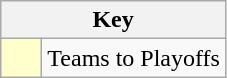<table class="wikitable" style="text-align: center;">
<tr>
<th colspan=2>Key</th>
</tr>
<tr>
<td style="background:#ffffcc; width:20px;"></td>
<td align=left>Teams to Playoffs</td>
</tr>
</table>
